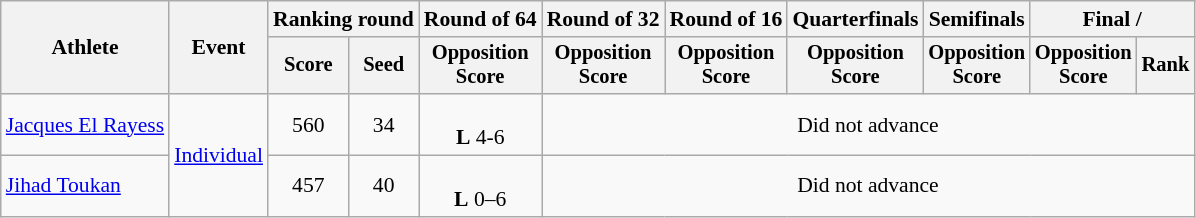<table class="wikitable" style="font-size:90%">
<tr>
<th rowspan=2>Athlete</th>
<th rowspan=2>Event</th>
<th colspan=2>Ranking round</th>
<th>Round of 64</th>
<th>Round of 32</th>
<th>Round of 16</th>
<th>Quarterfinals</th>
<th>Semifinals</th>
<th colspan=2>Final / </th>
</tr>
<tr style="font-size:95%">
<th>Score</th>
<th>Seed</th>
<th>Opposition<br>Score</th>
<th>Opposition<br>Score</th>
<th>Opposition<br>Score</th>
<th>Opposition<br>Score</th>
<th>Opposition<br>Score</th>
<th>Opposition<br>Score</th>
<th>Rank</th>
</tr>
<tr align=center>
<td align=left><a href='#'>Jacques El Rayess</a></td>
<td align=left rowspan=2><a href='#'>Individual</a></td>
<td>560</td>
<td>34</td>
<td><br><strong>L</strong> 4-6</td>
<td colspan=6>Did not advance</td>
</tr>
<tr align=center>
<td align=left><a href='#'>Jihad Toukan</a></td>
<td>457</td>
<td>40</td>
<td><br><strong>L</strong> 0–6</td>
<td colspan=6>Did not advance</td>
</tr>
</table>
